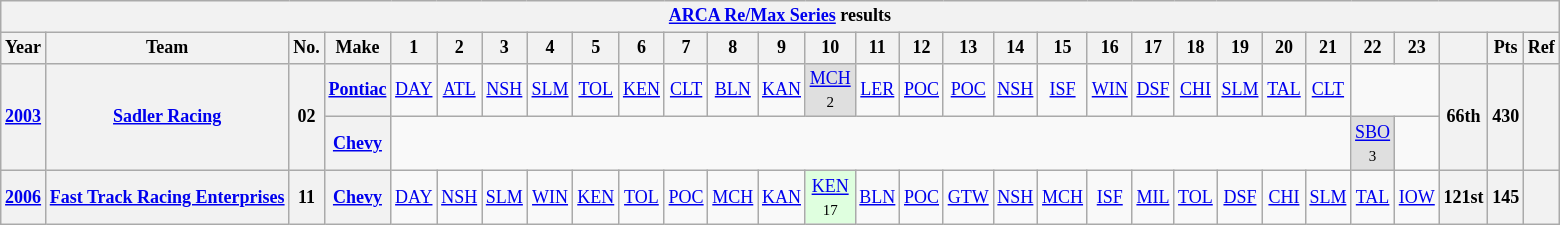<table class="wikitable" style="text-align:center; font-size:75%">
<tr>
<th colspan=45><a href='#'>ARCA Re/Max Series</a> results</th>
</tr>
<tr>
<th>Year</th>
<th>Team</th>
<th>No.</th>
<th>Make</th>
<th>1</th>
<th>2</th>
<th>3</th>
<th>4</th>
<th>5</th>
<th>6</th>
<th>7</th>
<th>8</th>
<th>9</th>
<th>10</th>
<th>11</th>
<th>12</th>
<th>13</th>
<th>14</th>
<th>15</th>
<th>16</th>
<th>17</th>
<th>18</th>
<th>19</th>
<th>20</th>
<th>21</th>
<th>22</th>
<th>23</th>
<th></th>
<th>Pts</th>
<th>Ref</th>
</tr>
<tr>
<th rowspan=2><a href='#'>2003</a></th>
<th rowspan=2  nowrap><a href='#'>Sadler Racing</a></th>
<th rowspan=2>02</th>
<th><a href='#'>Pontiac</a></th>
<td><a href='#'>DAY</a></td>
<td><a href='#'>ATL</a></td>
<td><a href='#'>NSH</a></td>
<td><a href='#'>SLM</a></td>
<td><a href='#'>TOL</a></td>
<td><a href='#'>KEN</a></td>
<td><a href='#'>CLT</a></td>
<td><a href='#'>BLN</a></td>
<td><a href='#'>KAN</a></td>
<td style="background:#DFDFDF;"><a href='#'>MCH</a><br><small>2</small></td>
<td><a href='#'>LER</a></td>
<td><a href='#'>POC</a></td>
<td><a href='#'>POC</a></td>
<td><a href='#'>NSH</a></td>
<td><a href='#'>ISF</a></td>
<td><a href='#'>WIN</a></td>
<td><a href='#'>DSF</a></td>
<td><a href='#'>CHI</a></td>
<td><a href='#'>SLM</a></td>
<td><a href='#'>TAL</a></td>
<td><a href='#'>CLT</a></td>
<td colspan=2></td>
<th rowspan=2>66th</th>
<th rowspan=2>430</th>
<th rowspan=2></th>
</tr>
<tr>
<th><a href='#'>Chevy</a></th>
<td colspan=21></td>
<td style="background:#DFDFDF;"><a href='#'>SBO</a><br><small>3</small></td>
<td></td>
</tr>
<tr>
<th><a href='#'>2006</a></th>
<th nowrap><a href='#'>Fast Track Racing Enterprises</a></th>
<th>11</th>
<th><a href='#'>Chevy</a></th>
<td><a href='#'>DAY</a></td>
<td><a href='#'>NSH</a></td>
<td><a href='#'>SLM</a></td>
<td><a href='#'>WIN</a></td>
<td><a href='#'>KEN</a></td>
<td><a href='#'>TOL</a></td>
<td><a href='#'>POC</a></td>
<td><a href='#'>MCH</a></td>
<td><a href='#'>KAN</a></td>
<td style="background:#DFFFDF;"><a href='#'>KEN</a><br><small>17</small></td>
<td><a href='#'>BLN</a></td>
<td><a href='#'>POC</a></td>
<td><a href='#'>GTW</a></td>
<td><a href='#'>NSH</a></td>
<td><a href='#'>MCH</a></td>
<td><a href='#'>ISF</a></td>
<td><a href='#'>MIL</a></td>
<td><a href='#'>TOL</a></td>
<td><a href='#'>DSF</a></td>
<td><a href='#'>CHI</a></td>
<td><a href='#'>SLM</a></td>
<td><a href='#'>TAL</a></td>
<td><a href='#'>IOW</a></td>
<th>121st</th>
<th>145</th>
<th></th>
</tr>
</table>
